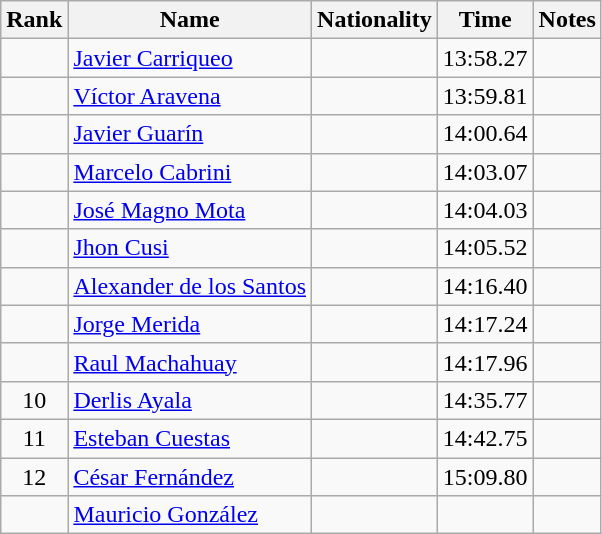<table class="wikitable sortable" style="text-align:center">
<tr>
<th>Rank</th>
<th>Name</th>
<th>Nationality</th>
<th>Time</th>
<th>Notes</th>
</tr>
<tr>
<td></td>
<td align=left><a href='#'>Javier Carriqueo</a></td>
<td align=left></td>
<td>13:58.27</td>
<td></td>
</tr>
<tr>
<td></td>
<td align=left><a href='#'>Víctor Aravena</a></td>
<td align=left></td>
<td>13:59.81</td>
<td></td>
</tr>
<tr>
<td></td>
<td align=left><a href='#'>Javier Guarín</a></td>
<td align=left></td>
<td>14:00.64</td>
<td></td>
</tr>
<tr>
<td></td>
<td align=left><a href='#'>Marcelo Cabrini</a></td>
<td align=left></td>
<td>14:03.07</td>
<td></td>
</tr>
<tr>
<td></td>
<td align=left><a href='#'>José Magno Mota</a></td>
<td align=left></td>
<td>14:04.03</td>
<td></td>
</tr>
<tr>
<td></td>
<td align=left><a href='#'>Jhon Cusi</a></td>
<td align=left></td>
<td>14:05.52</td>
<td></td>
</tr>
<tr>
<td></td>
<td align=left><a href='#'>Alexander de los Santos</a></td>
<td align=left></td>
<td>14:16.40</td>
<td></td>
</tr>
<tr>
<td></td>
<td align=left><a href='#'>Jorge Merida</a></td>
<td align=left></td>
<td>14:17.24</td>
<td></td>
</tr>
<tr>
<td></td>
<td align=left><a href='#'>Raul Machahuay</a></td>
<td align=left></td>
<td>14:17.96</td>
<td></td>
</tr>
<tr>
<td>10</td>
<td align=left><a href='#'>Derlis Ayala</a></td>
<td align=left></td>
<td>14:35.77</td>
<td></td>
</tr>
<tr>
<td>11</td>
<td align=left><a href='#'>Esteban Cuestas</a></td>
<td align=left></td>
<td>14:42.75</td>
<td></td>
</tr>
<tr>
<td>12</td>
<td align=left><a href='#'>César Fernández</a></td>
<td align=left></td>
<td>15:09.80</td>
<td></td>
</tr>
<tr>
<td></td>
<td align=left><a href='#'>Mauricio González</a></td>
<td align=left></td>
<td></td>
<td></td>
</tr>
</table>
